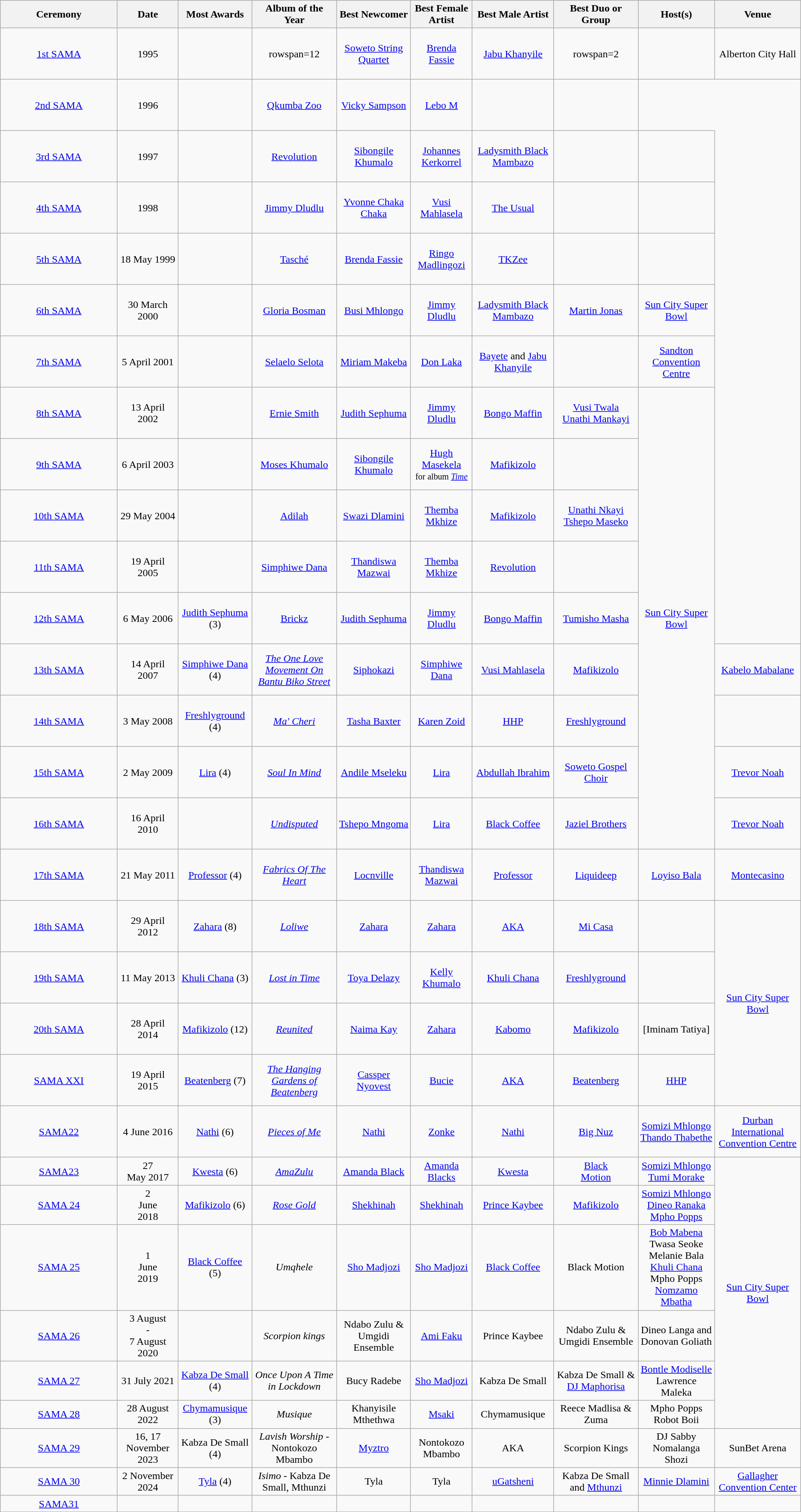<table class="wikitable" style="text-align: center;" height="200px">
<tr>
<th style="width:175px;">Ceremony</th>
<th style="width:;">Date</th>
<th style="width:;">Most Awards</th>
<th style="width:125px;">Album of the Year</th>
<th style="width:;">Best Newcomer</th>
<th style="width:;">Best Female Artist</th>
<th style="width:;">Best Male Artist</th>
<th style="width:;">Best Duo or Group</th>
<th style="width:;">Host(s)</th>
<th style="width:;">Venue</th>
</tr>
<tr style="height:80px">
<td><a href='#'>1st SAMA</a></td>
<td>1995</td>
<td></td>
<td>rowspan=12 </td>
<td><a href='#'>Soweto String Quartet</a></td>
<td><a href='#'>Brenda Fassie</a></td>
<td><a href='#'>Jabu Khanyile</a></td>
<td>rowspan=2 </td>
<td></td>
<td>Alberton City Hall</td>
</tr>
<tr style="height:80px">
<td><a href='#'>2nd SAMA</a></td>
<td>1996</td>
<td></td>
<td><a href='#'>Qkumba Zoo</a></td>
<td><a href='#'>Vicky Sampson</a></td>
<td><a href='#'>Lebo M</a></td>
<td></td>
<td></td>
</tr>
<tr style="height:80px">
<td><a href='#'>3rd SAMA</a></td>
<td>1997</td>
<td></td>
<td><a href='#'>Revolution</a></td>
<td><a href='#'>Sibongile Khumalo</a></td>
<td><a href='#'>Johannes Kerkorrel</a></td>
<td><a href='#'>Ladysmith Black Mambazo</a></td>
<td></td>
<td></td>
</tr>
<tr style="height:80px">
<td><a href='#'>4th SAMA</a></td>
<td>1998</td>
<td></td>
<td><a href='#'>Jimmy Dludlu</a></td>
<td><a href='#'>Yvonne Chaka Chaka</a></td>
<td><a href='#'>Vusi Mahlasela</a></td>
<td><a href='#'>The Usual</a></td>
<td></td>
<td></td>
</tr>
<tr style="height:80px">
<td><a href='#'>5th SAMA</a></td>
<td>18 May 1999</td>
<td></td>
<td><a href='#'>Tasché</a></td>
<td><a href='#'>Brenda Fassie</a></td>
<td><a href='#'>Ringo Madlingozi</a></td>
<td><a href='#'>TKZee</a></td>
<td></td>
<td></td>
</tr>
<tr style="height:80px">
<td><a href='#'>6th SAMA</a></td>
<td>30 March 2000</td>
<td></td>
<td><a href='#'>Gloria Bosman</a></td>
<td><a href='#'>Busi Mhlongo</a></td>
<td><a href='#'>Jimmy Dludlu</a></td>
<td><a href='#'>Ladysmith Black Mambazo</a></td>
<td><a href='#'>Martin Jonas</a></td>
<td><a href='#'>Sun City Super Bowl</a></td>
</tr>
<tr style="height:80px">
<td><a href='#'>7th SAMA</a></td>
<td>5 April 2001</td>
<td></td>
<td><a href='#'>Selaelo Selota</a></td>
<td><a href='#'>Miriam Makeba</a></td>
<td><a href='#'>Don Laka</a></td>
<td><a href='#'>Bayete</a> and <a href='#'>Jabu Khanyile</a></td>
<td></td>
<td><a href='#'>Sandton Convention Centre</a></td>
</tr>
<tr style="height:80px">
<td><a href='#'>8th SAMA</a></td>
<td>13 April 2002</td>
<td></td>
<td><a href='#'>Ernie Smith</a></td>
<td><a href='#'>Judith Sephuma</a></td>
<td><a href='#'>Jimmy Dludlu</a></td>
<td><a href='#'>Bongo Maffin</a></td>
<td><a href='#'>Vusi Twala</a><br><a href='#'>Unathi Mankayi</a></td>
<td rowspan=9><a href='#'>Sun City Super Bowl</a></td>
</tr>
<tr style="height:80px">
<td><a href='#'>9th SAMA</a></td>
<td>6 April 2003</td>
<td></td>
<td><a href='#'>Moses Khumalo</a></td>
<td><a href='#'>Sibongile Khumalo</a></td>
<td><a href='#'>Hugh Masekela</a><br><small>for album <em><a href='#'>Time</a></em></small></td>
<td><a href='#'>Mafikizolo</a></td>
<td></td>
</tr>
<tr style="height:80px">
<td><a href='#'>10th SAMA</a></td>
<td>29 May 2004</td>
<td></td>
<td><a href='#'>Adilah</a></td>
<td><a href='#'>Swazi Dlamini</a></td>
<td><a href='#'>Themba Mkhize</a></td>
<td><a href='#'>Mafikizolo</a></td>
<td><a href='#'>Unathi Nkayi</a> <br><a href='#'>Tshepo Maseko</a></td>
</tr>
<tr style="height:80px">
<td><a href='#'>11th SAMA</a></td>
<td>19 April 2005</td>
<td></td>
<td><a href='#'>Simphiwe Dana</a></td>
<td><a href='#'>Thandiswa Mazwai</a></td>
<td><a href='#'>Themba Mkhize</a></td>
<td><a href='#'>Revolution</a></td>
<td></td>
</tr>
<tr style="height:80px">
<td><a href='#'>12th SAMA</a></td>
<td>6 May 2006</td>
<td><a href='#'>Judith Sephuma</a> (3)</td>
<td><a href='#'>Brickz</a></td>
<td><a href='#'>Judith Sephuma</a></td>
<td><a href='#'>Jimmy Dludlu</a></td>
<td><a href='#'>Bongo Maffin</a></td>
<td><a href='#'>Tumisho Masha</a></td>
</tr>
<tr style="height:80px">
<td><a href='#'>13th SAMA</a></td>
<td>14 April 2007</td>
<td><a href='#'>Simphiwe Dana</a> (4)</td>
<td><em><a href='#'>The One Love Movement On Bantu Biko Street</a></em></td>
<td><a href='#'>Siphokazi</a></td>
<td><a href='#'>Simphiwe Dana</a></td>
<td><a href='#'>Vusi Mahlasela</a></td>
<td><a href='#'>Mafikizolo</a></td>
<td><a href='#'>Kabelo Mabalane</a></td>
</tr>
<tr style="height:80px">
<td><a href='#'>14th SAMA</a></td>
<td>3 May 2008</td>
<td><a href='#'>Freshlyground</a> (4)</td>
<td><em><a href='#'>Ma' Cheri</a></em></td>
<td><a href='#'>Tasha Baxter</a></td>
<td><a href='#'>Karen Zoid</a></td>
<td><a href='#'>HHP</a></td>
<td><a href='#'>Freshlyground</a></td>
<td></td>
</tr>
<tr style="height:80px">
<td><a href='#'>15th SAMA</a></td>
<td>2 May 2009</td>
<td><a href='#'>Lira</a> (4)</td>
<td><em><a href='#'>Soul In Mind</a></em></td>
<td><a href='#'>Andile Mseleku</a></td>
<td><a href='#'>Lira</a></td>
<td><a href='#'>Abdullah Ibrahim</a></td>
<td><a href='#'>Soweto Gospel Choir</a></td>
<td><a href='#'>Trevor Noah</a></td>
</tr>
<tr style="height:80px">
<td><a href='#'>16th SAMA</a></td>
<td>16 April 2010</td>
<td></td>
<td><em><a href='#'>Undisputed</a></em></td>
<td><a href='#'>Tshepo Mngoma</a></td>
<td><a href='#'>Lira</a></td>
<td><a href='#'>Black Coffee</a></td>
<td><a href='#'>Jaziel Brothers</a></td>
<td><a href='#'>Trevor Noah</a></td>
</tr>
<tr style="height:80px">
<td><a href='#'>17th SAMA</a></td>
<td>21 May 2011</td>
<td><a href='#'>Professor</a> (4)</td>
<td><em><a href='#'>Fabrics Of The Heart</a></em></td>
<td><a href='#'>Locnville</a></td>
<td><a href='#'>Thandiswa Mazwai</a></td>
<td><a href='#'>Professor</a></td>
<td><a href='#'>Liquideep</a></td>
<td><a href='#'>Loyiso Bala</a></td>
<td><a href='#'>Montecasino</a></td>
</tr>
<tr style="height:80px">
<td><a href='#'>18th SAMA</a></td>
<td>29 April 2012</td>
<td><a href='#'>Zahara</a> (8)</td>
<td><em><a href='#'>Loliwe</a></em></td>
<td><a href='#'>Zahara</a></td>
<td><a href='#'>Zahara</a></td>
<td><a href='#'>AKA</a></td>
<td><a href='#'>Mi Casa</a></td>
<td></td>
<td rowspan=4><a href='#'>Sun City Super Bowl</a></td>
</tr>
<tr style="height:80px">
<td><a href='#'>19th SAMA</a></td>
<td>11 May 2013</td>
<td><a href='#'>Khuli Chana</a> (3)</td>
<td><em><a href='#'>Lost in Time</a></em></td>
<td><a href='#'>Toya Delazy</a></td>
<td><a href='#'>Kelly Khumalo</a></td>
<td><a href='#'>Khuli Chana</a></td>
<td><a href='#'>Freshlyground</a></td>
</tr>
<tr style="height:80px">
<td><a href='#'>20th SAMA</a></td>
<td>28 April 2014</td>
<td><a href='#'>Mafikizolo</a> (12)</td>
<td><em><a href='#'>Reunited</a></em></td>
<td><a href='#'>Naima Kay</a></td>
<td><a href='#'>Zahara</a></td>
<td><a href='#'>Kabomo</a></td>
<td><a href='#'>Mafikizolo</a></td>
<td>[Iminam Tatiya]</td>
</tr>
<tr style="height:80px">
<td><a href='#'>SAMA XXI</a></td>
<td>19 April 2015</td>
<td><a href='#'>Beatenberg</a> (7)</td>
<td><em><a href='#'>The Hanging Gardens of Beatenberg</a></em></td>
<td><a href='#'>Cassper Nyovest</a></td>
<td><a href='#'>Bucie</a></td>
<td><a href='#'>AKA</a></td>
<td><a href='#'>Beatenberg</a></td>
<td><a href='#'>HHP</a></td>
</tr>
<tr style="height:80px">
<td><a href='#'>SAMA22</a></td>
<td>4 June 2016</td>
<td><a href='#'>Nathi</a> (6)</td>
<td><em><a href='#'>Pieces of Me</a></em></td>
<td><a href='#'>Nathi</a></td>
<td><a href='#'>Zonke</a></td>
<td><a href='#'>Nathi</a></td>
<td><a href='#'>Big Nuz</a></td>
<td><a href='#'>Somizi Mhlongo</a> <br> <a href='#'>Thando Thabethe</a></td>
<td><a href='#'>Durban International Convention Centre</a></td>
</tr>
<tr>
<td><a href='#'>SAMA23</a><br></td>
<td>27<br>May 2017</td>
<td><a href='#'>Kwesta</a> (6)</td>
<td><em><a href='#'>AmaZulu</a></em></td>
<td><a href='#'>Amanda Black</a></td>
<td><a href='#'>Amanda</a><br><a href='#'>Blacks</a></td>
<td><a href='#'>Kwesta</a></td>
<td><a href='#'>Black</a><br><a href='#'>Motion</a></td>
<td><a href='#'>Somizi Mhlongo</a> <br> <a href='#'>Tumi Morake</a></td>
<td rowspan="6"><a href='#'>Sun City Super Bowl</a></td>
</tr>
<tr>
<td><a href='#'>SAMA 24</a><br></td>
<td>2<br>June<br>2018</td>
<td><a href='#'>Mafikizolo</a> (6)</td>
<td><em><a href='#'>Rose Gold</a></em></td>
<td><a href='#'>Shekhinah</a></td>
<td><a href='#'>Shekhinah</a></td>
<td><a href='#'>Prince Kaybee</a></td>
<td><a href='#'>Mafikizolo</a></td>
<td><a href='#'>Somizi Mhlongo</a><br><a href='#'>Dineo Ranaka</a>
<a href='#'>Mpho Popps</a></td>
</tr>
<tr>
<td><a href='#'>SAMA 25</a><br></td>
<td>1<br>June<br>2019</td>
<td><a href='#'>Black Coffee</a> (5)</td>
<td><em>Umqhele</em></td>
<td><a href='#'>Sho Madjozi</a></td>
<td><a href='#'>Sho Madjozi</a></td>
<td><a href='#'>Black Coffee</a></td>
<td>Black Motion</td>
<td><a href='#'>Bob Mabena</a><br>Twasa Seoke<br>Melanie Bala<br><a href='#'>Khuli Chana</a><br>Mpho Popps<br><a href='#'>Nomzamo Mbatha</a></td>
</tr>
<tr>
<td><a href='#'>SAMA 26</a></td>
<td>3 August<br>-<br>7 August 2020</td>
<td></td>
<td><em>Scorpion kings</em></td>
<td>Ndabo Zulu & Umgidi Ensemble</td>
<td><a href='#'>Ami Faku</a></td>
<td>Prince Kaybee</td>
<td>Ndabo Zulu & Umgidi Ensemble</td>
<td>Dineo Langa and Donovan Goliath</td>
</tr>
<tr>
<td><a href='#'>SAMA 27</a></td>
<td>31 July 2021</td>
<td><a href='#'>Kabza De Small</a> (4)</td>
<td><em>Once Upon A Time in Lockdown</em></td>
<td>Bucy Radebe</td>
<td><a href='#'>Sho Madjozi</a></td>
<td>Kabza De Small</td>
<td>Kabza De Small & <a href='#'>DJ Maphorisa</a></td>
<td><a href='#'>Bontle Modiselle</a><br>Lawrence Maleka</td>
</tr>
<tr>
<td><a href='#'>SAMA 28</a></td>
<td>28 August 2022</td>
<td><a href='#'>Chymamusique</a> (3)</td>
<td><em>Musique</em></td>
<td>Khanyisile Mthethwa</td>
<td><a href='#'>Msaki</a></td>
<td>Chymamusique</td>
<td>Reece Madlisa & Zuma</td>
<td>Mpho Popps <br> Robot Boii</td>
</tr>
<tr>
<td><a href='#'>SAMA 29</a></td>
<td>16, 17 November 2023</td>
<td>Kabza De Small (4)</td>
<td><em>Lavish Worship</em> - Nontokozo Mbambo</td>
<td><a href='#'>Myztro</a></td>
<td>Nontokozo Mbambo</td>
<td>AKA</td>
<td>Scorpion Kings</td>
<td>DJ Sabby <br> Nomalanga Shozi</td>
<td>SunBet Arena</td>
</tr>
<tr>
<td><a href='#'>SAMA 30</a></td>
<td>2 November 2024</td>
<td><a href='#'>Tyla</a> (4)</td>
<td><em>Isimo</em> - Kabza De Small, Mthunzi</td>
<td>Tyla</td>
<td>Tyla</td>
<td><a href='#'>uGatsheni</a></td>
<td>Kabza De Small and <a href='#'>Mthunzi</a></td>
<td><a href='#'>Minnie Dlamini</a></td>
<td><a href='#'>Gallagher Convention Center</a></td>
</tr>
<tr>
<td><a href='#'>SAMA31</a></td>
<td></td>
<td></td>
<td></td>
<td></td>
<td></td>
<td></td>
<td></td>
<td></td>
<td></td>
</tr>
</table>
